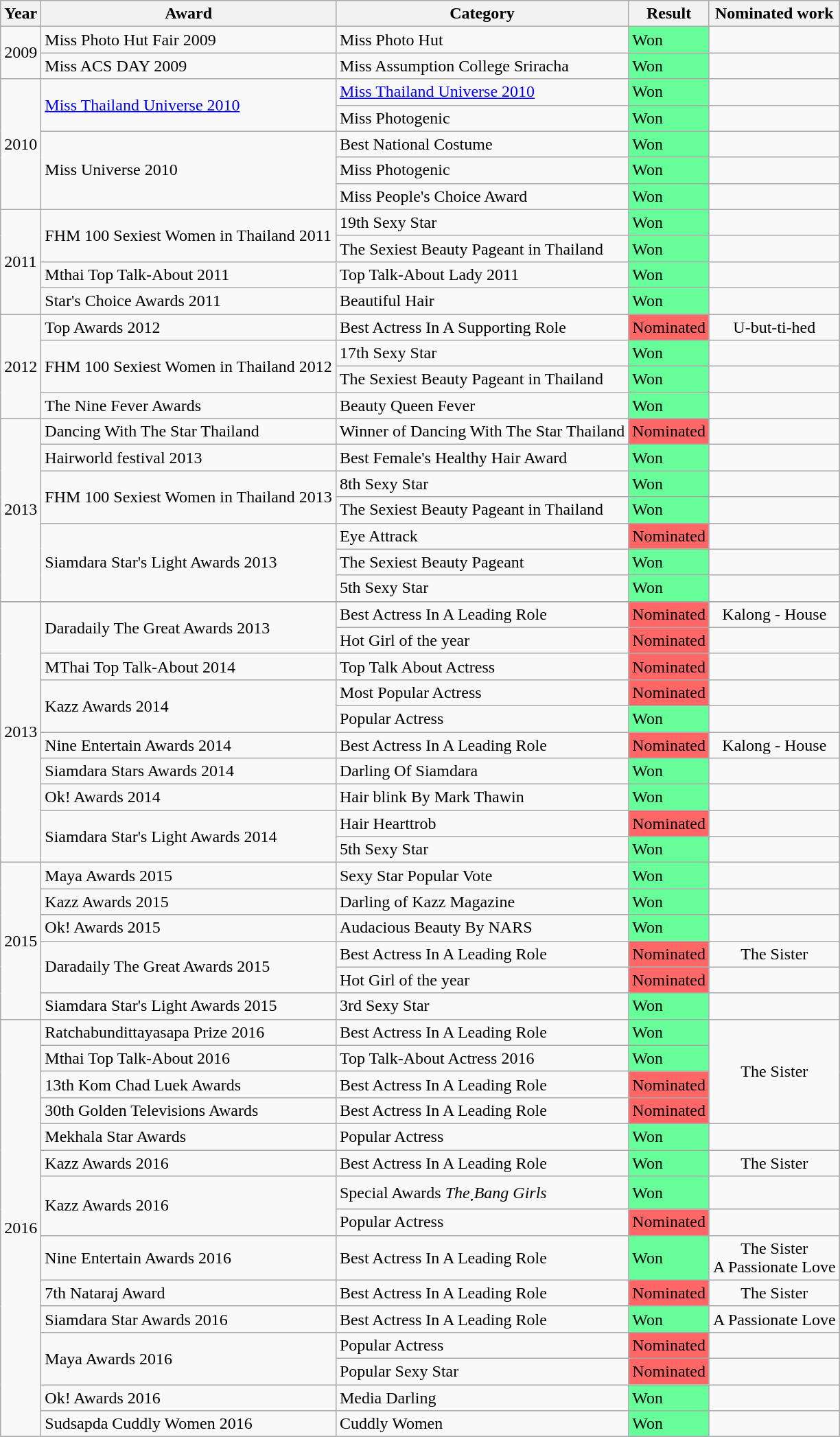<table class="wikitable">
<tr>
<th>Year</th>
<th>Award</th>
<th>Category</th>
<th>Result</th>
<th>Nominated work</th>
</tr>
<tr>
<td rowspan = "2">2009</td>
<td>Miss Photo Hut Fair 2009</td>
<td>Miss Photo Hut</td>
<td style="background: #66FF99">Won</td>
<td></td>
</tr>
<tr>
<td>Miss ACS DAY 2009</td>
<td>Miss Assumption College Sriracha</td>
<td style="background: #66FF99">Won</td>
<td></td>
</tr>
<tr>
<td rowspan = 5">2010</td>
<td rowspan = "2"><a href='#'>Miss Thailand Universe 2010</a></td>
<td><a href='#'>Miss Thailand Universe 2010</a></td>
<td style="background: #66FF99">Won</td>
<td></td>
</tr>
<tr>
<td>Miss Photogenic</td>
<td style="background: #66FF99">Won</td>
<td></td>
</tr>
<tr>
<td rowspan = "3">Miss Universe 2010</td>
<td>Best National Costume</td>
<td style="background: #66FF99">Won</td>
<td></td>
</tr>
<tr>
<td>Miss Photogenic</td>
<td style="background: #66FF99">Won</td>
<td></td>
</tr>
<tr>
<td>Miss People's Choice Award</td>
<td style="background: #66FF99">Won</td>
<td></td>
</tr>
<tr>
<td rowspan = "4">2011</td>
<td rowspan = "2">FHM 100 Sexiest Women in Thailand 2011</td>
<td>19th Sexy Star</td>
<td style="background: #66FF99">Won</td>
<td></td>
</tr>
<tr>
<td>The Sexiest Beauty Pageant in Thailand</td>
<td style="background: #66FF99">Won</td>
<td></td>
</tr>
<tr>
<td>Mthai Top Talk-About 2011</td>
<td>Top Talk-About Lady 2011</td>
<td style="background: #66FF99">Won</td>
<td></td>
</tr>
<tr>
<td>Star's Choice Awards 2011</td>
<td>Beautiful Hair</td>
<td style="background: #66FF99">Won</td>
<td></td>
</tr>
<tr>
<td rowspan = "4">2012</td>
<td>Top Awards 2012</td>
<td>Best Actress In A Supporting Role</td>
<td style="background: #FF6666">Nominated</td>
<td align = "center">U-but-ti-hed</td>
</tr>
<tr>
<td rowspan = "2">FHM 100 Sexiest Women in Thailand 2012</td>
<td>17th Sexy Star</td>
<td style="background: #66FF99">Won</td>
<td></td>
</tr>
<tr>
<td>The Sexiest Beauty Pageant in Thailand</td>
<td style="background: #66FF99">Won</td>
<td></td>
</tr>
<tr>
<td>The Nine Fever Awards</td>
<td>Beauty Queen Fever</td>
<td style="background: #66FF99">Won</td>
<td></td>
</tr>
<tr>
<td rowspan = "7">2013</td>
<td>Dancing With The Star Thailand</td>
<td>Winner of Dancing With The Star Thailand</td>
<td style="background: #FF6666">Nominated</td>
<td></td>
</tr>
<tr>
<td>Hairworld festival 2013</td>
<td>Best Female's Healthy Hair Award</td>
<td style="background: #66FF99">Won</td>
<td></td>
</tr>
<tr>
<td rowspan = "2">FHM 100 Sexiest Women in Thailand 2013</td>
<td>8th Sexy Star</td>
<td style="background: #66FF99">Won</td>
<td></td>
</tr>
<tr>
<td>The Sexiest Beauty Pageant in Thailand</td>
<td style="background: #66FF99">Won</td>
<td></td>
</tr>
<tr>
<td rowspan = "3">Siamdara Star's Light Awards 2013</td>
<td>Eye Attrack</td>
<td style="background: #FF6666">Nominated</td>
<td></td>
</tr>
<tr>
<td>The Sexiest Beauty Pageant</td>
<td style="background: #66FF99">Won</td>
<td></td>
</tr>
<tr>
<td>5th Sexy Star</td>
<td style="background: #66FF99">Won</td>
<td></td>
</tr>
<tr>
</tr>
<tr>
<td rowspan = "10">2013</td>
<td rowspan = "2">Daradaily The Great Awards 2013</td>
<td>Best Actress In A Leading Role</td>
<td style="background: #FF6666">Nominated</td>
<td align = "center">Kalong - House</td>
</tr>
<tr>
<td>Hot Girl of the year</td>
<td style="background: #FF6666">Nominated</td>
<td></td>
</tr>
<tr>
<td>MThai Top Talk-About 2014</td>
<td>Top Talk About Actress</td>
<td style="background: #FF6666">Nominated</td>
<td></td>
</tr>
<tr>
<td rowspan = "2">Kazz Awards 2014</td>
<td>Most Popular Actress</td>
<td style="background: #FF6666">Nominated</td>
<td></td>
</tr>
<tr>
<td>Popular Actress</td>
<td style="background: #66FF99">Won</td>
<td></td>
</tr>
<tr>
<td>Nine Entertain Awards 2014</td>
<td>Best Actress In A Leading Role</td>
<td style="background: #FF6666">Nominated</td>
<td align = "center">Kalong - House</td>
</tr>
<tr>
<td>Siamdara Stars Awards 2014</td>
<td>Darling Of Siamdara</td>
<td style="background: #66FF99">Won</td>
<td></td>
</tr>
<tr>
<td>Ok! Awards 2014</td>
<td>Hair blink By Mark Thawin</td>
<td style="background: #66FF99">Won</td>
<td></td>
</tr>
<tr>
<td rowspan = "2">Siamdara Star's Light Awards 2014</td>
<td>Hair Hearttrob</td>
<td style="background: #FF6666">Nominated</td>
<td></td>
</tr>
<tr>
<td>5th Sexy Star</td>
<td style="background: #66FF99">Won</td>
<td></td>
</tr>
<tr>
<td rowspan = "6">2015</td>
<td>Maya Awards 2015</td>
<td>Sexy Star Popular Vote</td>
<td style="background: #66FF99">Won</td>
<td></td>
</tr>
<tr>
<td>Kazz Awards 2015</td>
<td>Darling of Kazz Magazine</td>
<td style="background: #66FF99">Won</td>
<td></td>
</tr>
<tr>
<td>Ok! Awards 2015</td>
<td>Audacious Beauty By NARS</td>
<td style="background: #66FF99">Won</td>
<td></td>
</tr>
<tr>
<td rowspan = "2">Daradaily The Great Awards 2015</td>
<td>Best Actress In A Leading Role</td>
<td style="background: #FF6666">Nominated</td>
<td align = "center">The Sister</td>
</tr>
<tr>
<td>Hot Girl of the year</td>
<td style="background: #FF6666">Nominated</td>
<td></td>
</tr>
<tr>
<td>Siamdara Star's Light Awards 2015</td>
<td>3rd Sexy Star</td>
<td style="background: #66FF99">Won</td>
<td></td>
</tr>
<tr>
<td rowspan = "15">2016</td>
<td>Ratchabundittayasapa Prize 2016</td>
<td>Best Actress In A Leading Role</td>
<td style="background: #66FF99">Won</td>
<td rowspan = "4" align = "center">The Sister</td>
</tr>
<tr>
<td>Mthai Top Talk-About 2016</td>
<td>Top Talk-About Actress 2016</td>
<td style="background: #66FF99">Won</td>
</tr>
<tr>
<td>13th Kom Chad Luek Awards</td>
<td>Best Actress In A Leading Role</td>
<td style="background: #FF6666">Nominated</td>
</tr>
<tr>
<td>30th Golden Televisions Awards</td>
<td>Best Actress In A Leading Role</td>
<td style="background: #FF6666">Nominated</td>
</tr>
<tr>
<td>Mekhala Star Awards</td>
<td>Popular Actress</td>
<td style="background: #66FF99">Won</td>
<td></td>
</tr>
<tr>
<td>Kazz Awards 2016</td>
<td>Best Actress In A Leading Role</td>
<td style="background: #66FF99">Won</td>
<td align = "center">The Sister</td>
</tr>
<tr>
<td rowspan = "2">Kazz Awards 2016</td>
<td>Special Awards <em> The ฺBang Girls</em></td>
<td style="background: #66FF99">Won</td>
<td></td>
</tr>
<tr>
<td>Popular Actress</td>
<td style="background: #FF6666">Nominated</td>
<td></td>
</tr>
<tr>
<td>Nine Entertain Awards 2016</td>
<td>Best Actress In A Leading Role</td>
<td style="background: #66FF99">Won</td>
<td align = "center">The Sister <br>A Passionate Love</td>
</tr>
<tr>
<td>7th  Nataraj Award</td>
<td>Best Actress In A Leading Role</td>
<td style="background: #FF6666">Nominated</td>
<td align = "center">The Sister</td>
</tr>
<tr>
<td>Siamdara Star Awards 2016</td>
<td>Best Actress In A Leading Role</td>
<td style="background: #66FF99">Won</td>
<td align = "center">A Passionate Love</td>
</tr>
<tr>
<td rowspan = "2">Maya Awards 2016</td>
<td>Popular Actress</td>
<td style="background: #FF6666">Nominated</td>
<td></td>
</tr>
<tr>
<td>Popular Sexy Star</td>
<td style="background: #FF6666">Nominated</td>
<td></td>
</tr>
<tr>
<td>Ok! Awards 2016</td>
<td>Media Darling</td>
<td style="background: #66FF99">Won</td>
<td></td>
</tr>
<tr>
<td>Sudsapda Cuddly Women 2016</td>
<td>Cuddly Women</td>
<td style="background: #66FF99">Won</td>
<td></td>
</tr>
<tr>
</tr>
</table>
